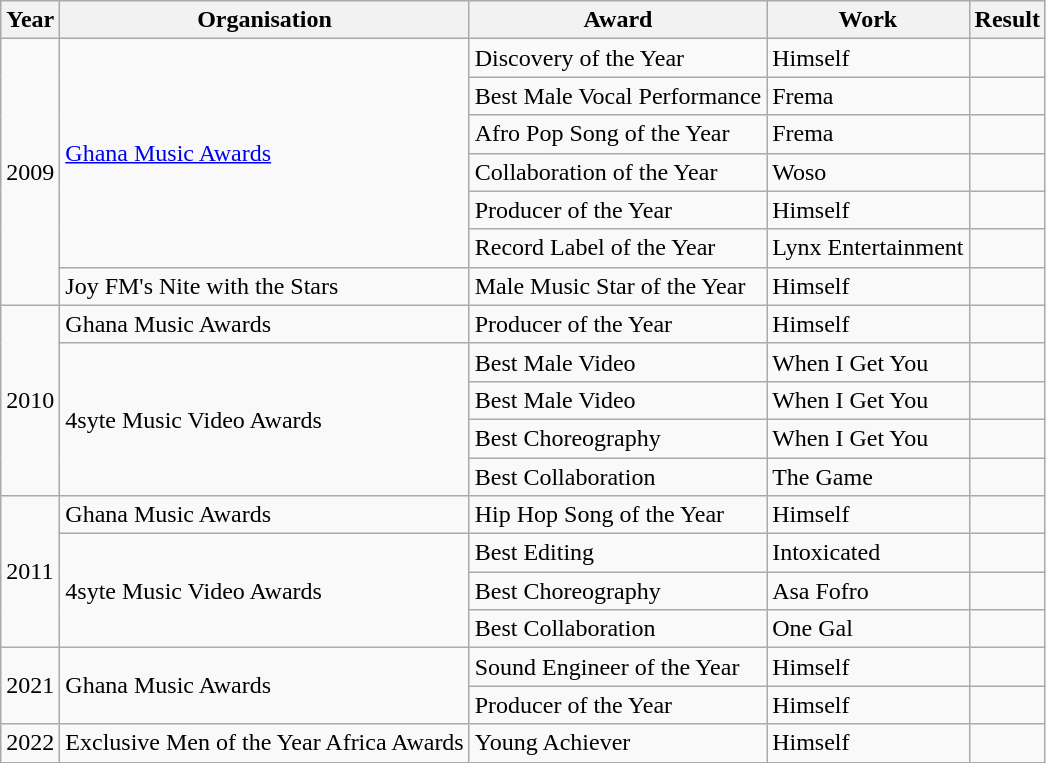<table class="wikitable">
<tr>
<th>Year</th>
<th>Organisation</th>
<th>Award</th>
<th>Work</th>
<th>Result</th>
</tr>
<tr>
<td rowspan="7">2009</td>
<td rowspan="6"><a href='#'>Ghana Music Awards</a></td>
<td>Discovery of the Year</td>
<td>Himself</td>
<td></td>
</tr>
<tr>
<td>Best Male Vocal Performance</td>
<td>Frema</td>
<td></td>
</tr>
<tr>
<td>Afro Pop Song of the Year</td>
<td>Frema</td>
<td></td>
</tr>
<tr>
<td>Collaboration of the Year</td>
<td>Woso</td>
<td></td>
</tr>
<tr>
<td>Producer of the Year</td>
<td>Himself</td>
<td></td>
</tr>
<tr>
<td>Record Label of the Year</td>
<td>Lynx Entertainment</td>
<td></td>
</tr>
<tr>
<td>Joy FM's Nite with the Stars</td>
<td>Male Music Star of the Year</td>
<td>Himself</td>
<td></td>
</tr>
<tr>
<td rowspan="5">2010</td>
<td>Ghana Music Awards</td>
<td>Producer of the Year</td>
<td>Himself</td>
<td></td>
</tr>
<tr>
<td rowspan="4">4syte Music Video Awards</td>
<td>Best Male Video</td>
<td>When I Get You</td>
<td></td>
</tr>
<tr>
<td>Best Male Video</td>
<td>When I Get You</td>
<td></td>
</tr>
<tr>
<td>Best Choreography</td>
<td>When I Get You</td>
<td></td>
</tr>
<tr>
<td>Best Collaboration</td>
<td>The Game</td>
<td></td>
</tr>
<tr>
<td rowspan="4">2011</td>
<td>Ghana Music Awards</td>
<td>Hip Hop Song of the Year</td>
<td>Himself</td>
<td></td>
</tr>
<tr>
<td rowspan="3">4syte Music Video Awards</td>
<td>Best Editing</td>
<td>Intoxicated</td>
<td></td>
</tr>
<tr>
<td>Best Choreography</td>
<td>Asa Fofro</td>
<td></td>
</tr>
<tr>
<td>Best Collaboration</td>
<td>One Gal</td>
<td></td>
</tr>
<tr>
<td rowspan="2">2021</td>
<td rowspan="2">Ghana Music Awards</td>
<td>Sound Engineer of the Year</td>
<td>Himself</td>
<td></td>
</tr>
<tr>
<td>Producer of the Year</td>
<td>Himself</td>
<td></td>
</tr>
<tr>
<td>2022</td>
<td>Exclusive Men of the Year Africa Awards</td>
<td>Young Achiever</td>
<td>Himself</td>
<td></td>
</tr>
</table>
